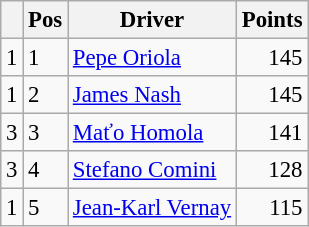<table class="wikitable" style="font-size: 95%;">
<tr>
<th></th>
<th>Pos</th>
<th>Driver</th>
<th>Points</th>
</tr>
<tr>
<td align="left"> 1</td>
<td>1</td>
<td> <a href='#'>Pepe Oriola</a></td>
<td align="right">145</td>
</tr>
<tr>
<td align="left"> 1</td>
<td>2</td>
<td> <a href='#'>James Nash</a></td>
<td align="right">145</td>
</tr>
<tr>
<td align="left"> 3</td>
<td>3</td>
<td> <a href='#'>Maťo Homola</a></td>
<td align="right">141</td>
</tr>
<tr>
<td align="left"> 3</td>
<td>4</td>
<td> <a href='#'>Stefano Comini</a></td>
<td align="right">128</td>
</tr>
<tr>
<td align="left"> 1</td>
<td>5</td>
<td> <a href='#'>Jean-Karl Vernay</a></td>
<td align="right">115</td>
</tr>
</table>
